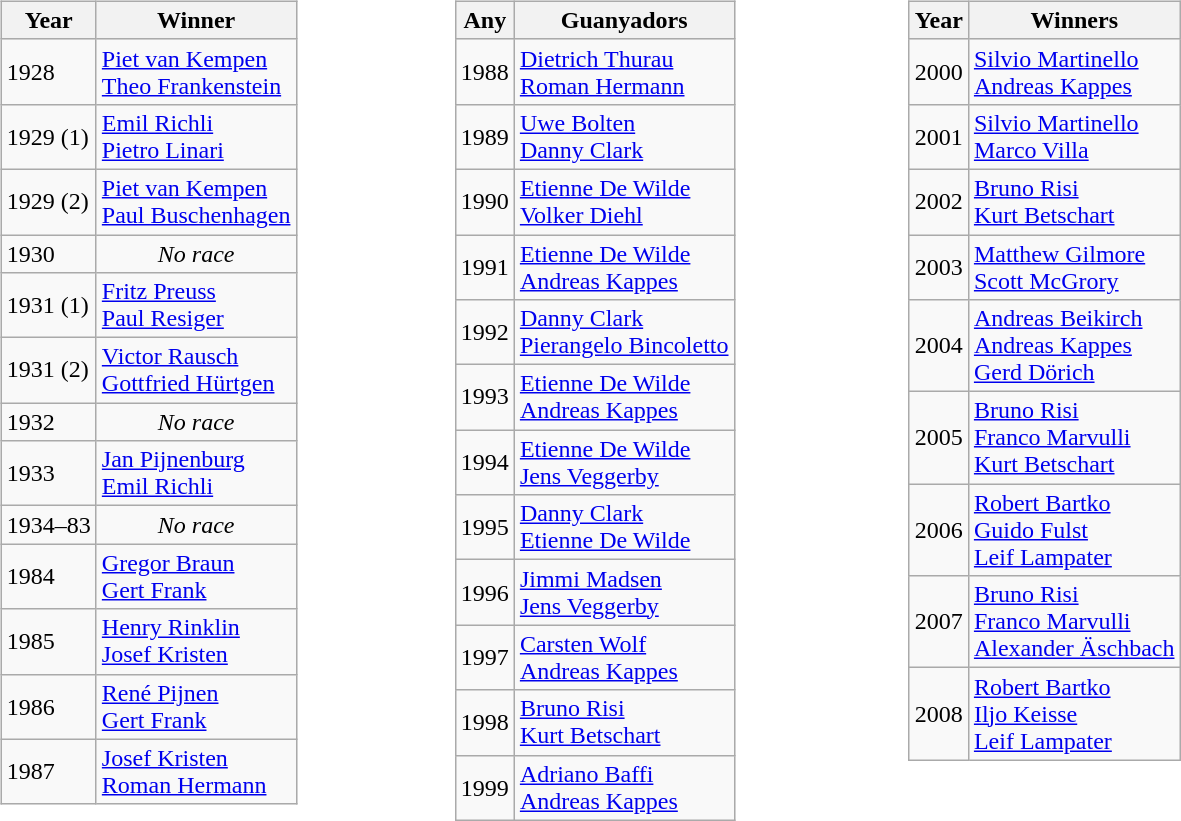<table width="72%">
<tr>
<td valign="top" width="24%"><br><table class="wikitable">
<tr style="background:#efefef;">
<th>Year</th>
<th>Winner</th>
</tr>
<tr>
<td>1928</td>
<td> <a href='#'>Piet van Kempen</a> <br>  <a href='#'>Theo Frankenstein</a></td>
</tr>
<tr>
<td>1929 (1)</td>
<td> <a href='#'>Emil Richli</a> <br>  <a href='#'>Pietro Linari</a></td>
</tr>
<tr>
<td>1929 (2)</td>
<td> <a href='#'>Piet van Kempen</a> <br>  <a href='#'>Paul Buschenhagen</a></td>
</tr>
<tr>
<td>1930</td>
<td align=center><em>No race</em></td>
</tr>
<tr>
<td>1931 (1)</td>
<td> <a href='#'>Fritz Preuss</a> <br>  <a href='#'>Paul Resiger</a></td>
</tr>
<tr>
<td>1931 (2)</td>
<td> <a href='#'>Victor Rausch</a> <br>  <a href='#'>Gottfried Hürtgen</a></td>
</tr>
<tr>
<td>1932</td>
<td align=center><em>No race</em></td>
</tr>
<tr>
<td>1933</td>
<td> <a href='#'>Jan Pijnenburg</a> <br>  <a href='#'>Emil Richli</a></td>
</tr>
<tr>
<td>1934–83</td>
<td align=center><em>No race</em></td>
</tr>
<tr>
<td>1984</td>
<td> <a href='#'>Gregor Braun</a> <br>  <a href='#'>Gert Frank</a></td>
</tr>
<tr>
<td>1985</td>
<td> <a href='#'>Henry Rinklin</a> <br>  <a href='#'>Josef Kristen</a></td>
</tr>
<tr>
<td>1986</td>
<td> <a href='#'>René Pijnen</a> <br>  <a href='#'>Gert Frank</a></td>
</tr>
<tr>
<td>1987</td>
<td> <a href='#'>Josef Kristen</a> <br>  <a href='#'>Roman Hermann</a></td>
</tr>
</table>
</td>
<td valign="top" width="24%"><br><table class="wikitable">
<tr style="background:#efefef;">
<th>Any</th>
<th>Guanyadors</th>
</tr>
<tr>
<td>1988</td>
<td> <a href='#'>Dietrich Thurau</a> <br>  <a href='#'>Roman Hermann</a></td>
</tr>
<tr>
<td>1989</td>
<td> <a href='#'>Uwe Bolten</a> <br>  <a href='#'>Danny Clark</a></td>
</tr>
<tr>
<td>1990</td>
<td> <a href='#'>Etienne De Wilde</a> <br>  <a href='#'>Volker Diehl</a></td>
</tr>
<tr>
<td>1991</td>
<td> <a href='#'>Etienne De Wilde</a> <br>  <a href='#'>Andreas Kappes</a></td>
</tr>
<tr>
<td>1992</td>
<td> <a href='#'>Danny Clark</a> <br>  <a href='#'>Pierangelo Bincoletto</a></td>
</tr>
<tr>
<td>1993</td>
<td> <a href='#'>Etienne De Wilde</a> <br>  <a href='#'>Andreas Kappes</a></td>
</tr>
<tr>
<td>1994</td>
<td> <a href='#'>Etienne De Wilde</a> <br>  <a href='#'>Jens Veggerby</a></td>
</tr>
<tr>
<td>1995</td>
<td> <a href='#'>Danny Clark</a> <br>  <a href='#'>Etienne De Wilde</a></td>
</tr>
<tr>
<td>1996</td>
<td> <a href='#'>Jimmi Madsen</a> <br>  <a href='#'>Jens Veggerby</a></td>
</tr>
<tr>
<td>1997</td>
<td> <a href='#'>Carsten Wolf</a> <br>  <a href='#'>Andreas Kappes</a></td>
</tr>
<tr>
<td>1998</td>
<td> <a href='#'>Bruno Risi</a> <br>  <a href='#'>Kurt Betschart</a></td>
</tr>
<tr>
<td>1999</td>
<td> <a href='#'>Adriano Baffi</a> <br>  <a href='#'>Andreas Kappes</a></td>
</tr>
</table>
</td>
<td valign="top" width="24%"><br><table class="wikitable">
<tr style="background:#efefef;">
<th>Year</th>
<th>Winners</th>
</tr>
<tr>
<td>2000</td>
<td> <a href='#'>Silvio Martinello</a> <br>  <a href='#'>Andreas Kappes</a></td>
</tr>
<tr>
<td>2001</td>
<td> <a href='#'>Silvio Martinello</a> <br>  <a href='#'>Marco Villa</a></td>
</tr>
<tr>
<td>2002</td>
<td> <a href='#'>Bruno Risi</a> <br>  <a href='#'>Kurt Betschart</a></td>
</tr>
<tr>
<td>2003</td>
<td> <a href='#'>Matthew Gilmore</a> <br>  <a href='#'>Scott McGrory</a></td>
</tr>
<tr>
<td>2004</td>
<td> <a href='#'>Andreas Beikirch</a> <br>  <a href='#'>Andreas Kappes</a> <br>  <a href='#'>Gerd Dörich</a></td>
</tr>
<tr>
<td>2005</td>
<td> <a href='#'>Bruno Risi</a> <br>  <a href='#'>Franco Marvulli</a> <br>  <a href='#'>Kurt Betschart</a></td>
</tr>
<tr>
<td>2006</td>
<td> <a href='#'>Robert Bartko</a> <br>  <a href='#'>Guido Fulst</a> <br>  <a href='#'>Leif Lampater</a></td>
</tr>
<tr>
<td>2007</td>
<td> <a href='#'>Bruno Risi</a> <br>  <a href='#'>Franco Marvulli</a> <br>  <a href='#'>Alexander Äschbach</a></td>
</tr>
<tr>
<td>2008</td>
<td> <a href='#'>Robert Bartko</a> <br>  <a href='#'>Iljo Keisse</a> <br>  <a href='#'>Leif Lampater</a></td>
</tr>
</table>
</td>
</tr>
</table>
